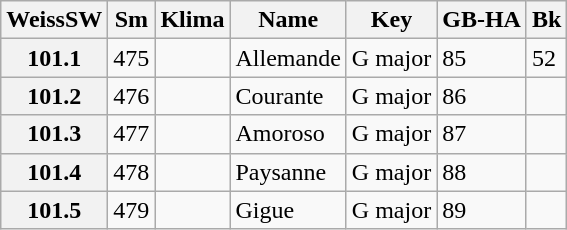<table border="1" class="wikitable sortable">
<tr>
<th data-sort-type="number">WeissSW</th>
<th>Sm</th>
<th>Klima</th>
<th class="unsortable">Name</th>
<th class="unsortable">Key</th>
<th>GB-HA</th>
<th>Bk</th>
</tr>
<tr>
<th data-sort-value="1">101.1</th>
<td>475</td>
<td></td>
<td>Allemande</td>
<td>G major</td>
<td>85</td>
<td>52</td>
</tr>
<tr>
<th data-sort-value="2">101.2</th>
<td>476</td>
<td></td>
<td>Courante</td>
<td>G major</td>
<td>86</td>
<td></td>
</tr>
<tr>
<th data-sort-value="3">101.3</th>
<td>477</td>
<td></td>
<td>Amoroso</td>
<td>G major</td>
<td>87</td>
<td></td>
</tr>
<tr>
<th data-sort-value="4">101.4</th>
<td>478</td>
<td></td>
<td>Paysanne</td>
<td>G major</td>
<td>88</td>
<td></td>
</tr>
<tr>
<th data-sort-value="5">101.5</th>
<td>479</td>
<td></td>
<td>Gigue</td>
<td>G major</td>
<td>89</td>
<td></td>
</tr>
</table>
